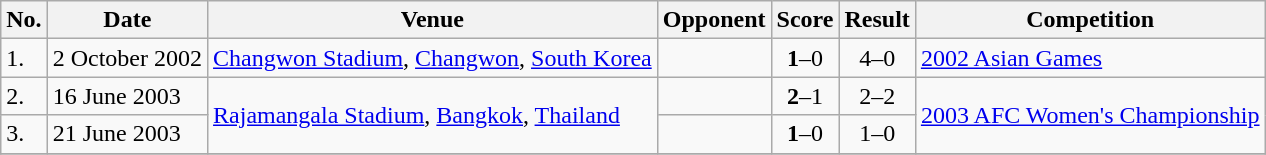<table class="wikitable">
<tr>
<th>No.</th>
<th>Date</th>
<th>Venue</th>
<th>Opponent</th>
<th>Score</th>
<th>Result</th>
<th>Competition</th>
</tr>
<tr>
<td>1.</td>
<td>2 October 2002</td>
<td><a href='#'>Changwon Stadium</a>, <a href='#'>Changwon</a>, <a href='#'>South Korea</a></td>
<td></td>
<td align=center><strong>1</strong>–0</td>
<td align=center>4–0</td>
<td><a href='#'>2002 Asian Games</a></td>
</tr>
<tr>
<td>2.</td>
<td>16 June 2003</td>
<td rowspan=2><a href='#'>Rajamangala Stadium</a>, <a href='#'>Bangkok</a>, <a href='#'>Thailand</a></td>
<td></td>
<td align=center><strong>2</strong>–1</td>
<td align=center>2–2</td>
<td rowspan=2><a href='#'>2003 AFC Women's Championship</a></td>
</tr>
<tr>
<td>3.</td>
<td>21 June 2003</td>
<td></td>
<td align=center><strong>1</strong>–0</td>
<td align=center>1–0</td>
</tr>
<tr>
</tr>
</table>
